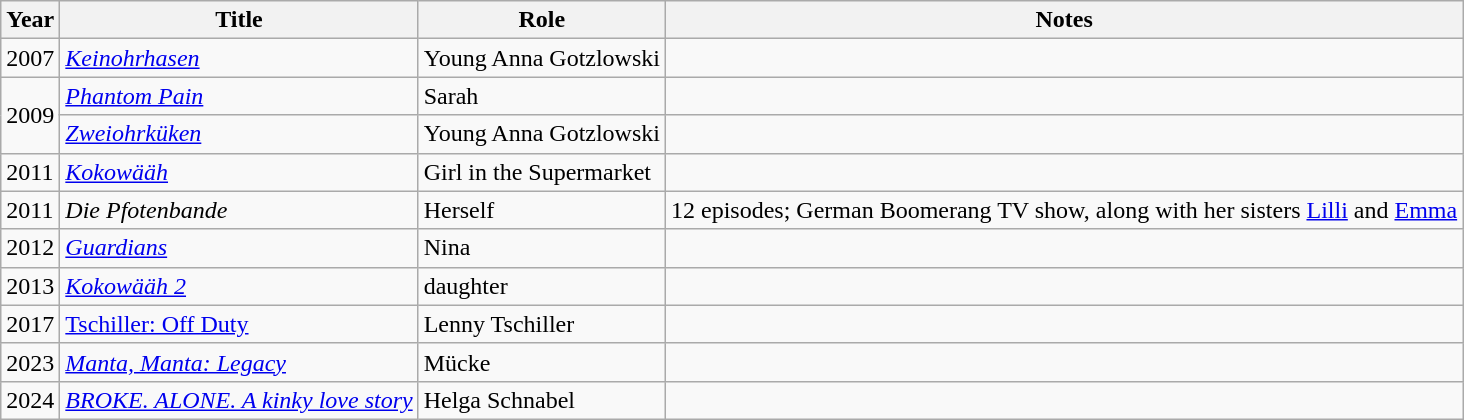<table class="wikitable">
<tr>
<th>Year</th>
<th>Title</th>
<th>Role</th>
<th>Notes</th>
</tr>
<tr>
<td>2007</td>
<td><em><a href='#'>Keinohrhasen</a></em></td>
<td>Young Anna Gotzlowski</td>
<td></td>
</tr>
<tr>
<td rowspan="2">2009</td>
<td><em><a href='#'>Phantom Pain</a></em></td>
<td>Sarah</td>
<td></td>
</tr>
<tr>
<td><em><a href='#'>Zweiohrküken</a></em></td>
<td>Young Anna Gotzlowski</td>
<td></td>
</tr>
<tr>
<td>2011</td>
<td><em><a href='#'>Kokowääh</a></em></td>
<td>Girl in the Supermarket</td>
<td></td>
</tr>
<tr>
<td>2011</td>
<td><em>Die Pfotenbande</em></td>
<td>Herself</td>
<td>12 episodes; German Boomerang TV show, along with her sisters <a href='#'>Lilli</a> and <a href='#'>Emma</a></td>
</tr>
<tr>
<td>2012</td>
<td><em><a href='#'>Guardians</a></em></td>
<td>Nina</td>
<td></td>
</tr>
<tr>
<td>2013</td>
<td><em><a href='#'>Kokowääh 2</a></em></td>
<td>daughter</td>
<td></td>
</tr>
<tr>
<td>2017</td>
<td><a href='#'>Tschiller: Off Duty</a></td>
<td>Lenny Tschiller</td>
<td></td>
</tr>
<tr>
<td>2023</td>
<td><em><a href='#'>Manta, Manta: Legacy</a></em></td>
<td>Mücke</td>
<td></td>
</tr>
<tr>
<td>2024</td>
<td><em><a href='#'>BROKE. ALONE. A kinky love story</a></em></td>
<td>Helga Schnabel</td>
<td></td>
</tr>
</table>
